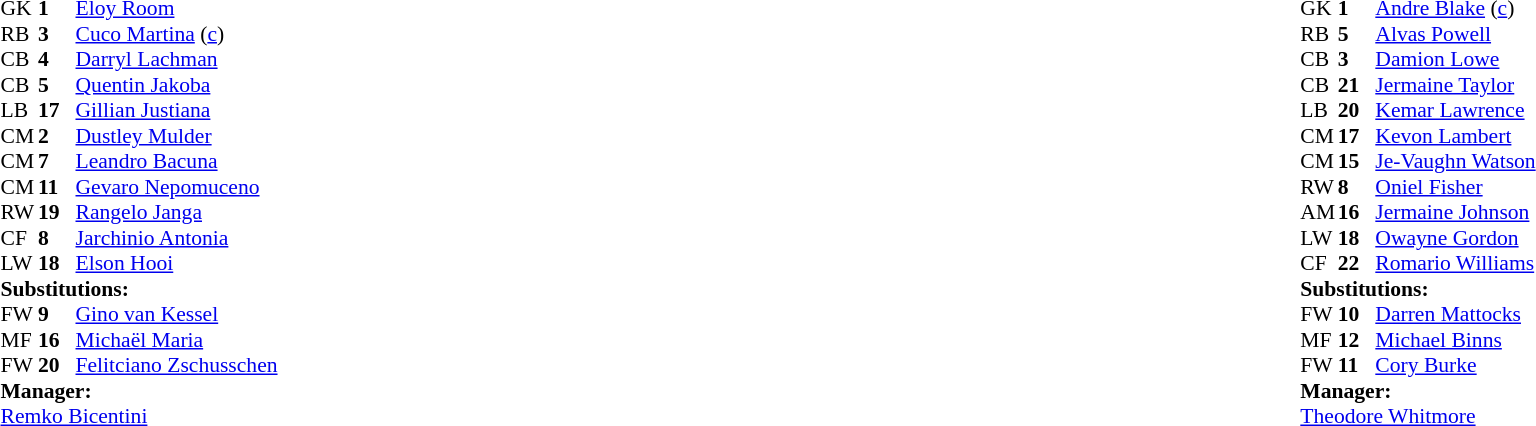<table width="100%">
<tr>
<td valign="top" width="40%"><br><table style="font-size:90%" cellspacing="0" cellpadding="0">
<tr>
<th width=25></th>
<th width=25></th>
</tr>
<tr>
<td>GK</td>
<td><strong>1</strong></td>
<td><a href='#'>Eloy Room</a></td>
</tr>
<tr>
<td>RB</td>
<td><strong>3</strong></td>
<td><a href='#'>Cuco Martina</a> (<a href='#'>c</a>)</td>
</tr>
<tr>
<td>CB</td>
<td><strong>4</strong></td>
<td><a href='#'>Darryl Lachman</a></td>
</tr>
<tr>
<td>CB</td>
<td><strong>5</strong></td>
<td><a href='#'>Quentin Jakoba</a></td>
</tr>
<tr>
<td>LB</td>
<td><strong>17</strong></td>
<td><a href='#'>Gillian Justiana</a></td>
<td></td>
</tr>
<tr>
<td>CM</td>
<td><strong>2</strong></td>
<td><a href='#'>Dustley Mulder</a></td>
<td></td>
<td></td>
</tr>
<tr>
<td>CM</td>
<td><strong>7</strong></td>
<td><a href='#'>Leandro Bacuna</a></td>
<td></td>
</tr>
<tr>
<td>CM</td>
<td><strong>11</strong></td>
<td><a href='#'>Gevaro Nepomuceno</a></td>
</tr>
<tr>
<td>RW</td>
<td><strong>19</strong></td>
<td><a href='#'>Rangelo Janga</a></td>
</tr>
<tr>
<td>CF</td>
<td><strong>8</strong></td>
<td><a href='#'>Jarchinio Antonia</a></td>
<td></td>
<td></td>
</tr>
<tr>
<td>LW</td>
<td><strong>18</strong></td>
<td><a href='#'>Elson Hooi</a></td>
<td></td>
<td></td>
</tr>
<tr>
<td colspan=3><strong>Substitutions:</strong></td>
</tr>
<tr>
<td>FW</td>
<td><strong>9</strong></td>
<td><a href='#'>Gino van Kessel</a></td>
<td></td>
<td></td>
</tr>
<tr>
<td>MF</td>
<td><strong>16</strong></td>
<td><a href='#'>Michaël Maria</a></td>
<td></td>
<td></td>
</tr>
<tr>
<td>FW</td>
<td><strong>20</strong></td>
<td><a href='#'>Felitciano Zschusschen</a></td>
<td></td>
<td></td>
</tr>
<tr>
<td colspan=3><strong>Manager:</strong></td>
</tr>
<tr>
<td colspan=3> <a href='#'>Remko Bicentini</a></td>
</tr>
</table>
</td>
<td valign="top"></td>
<td valign="top" width="50%"><br><table style="font-size:90%; margin:auto" cellspacing="0" cellpadding="0">
<tr>
<th width=25></th>
<th width=25></th>
</tr>
<tr>
<td>GK</td>
<td><strong>1</strong></td>
<td><a href='#'>Andre Blake</a> (<a href='#'>c</a>)</td>
</tr>
<tr>
<td>RB</td>
<td><strong>5</strong></td>
<td><a href='#'>Alvas Powell</a></td>
<td></td>
<td></td>
</tr>
<tr>
<td>CB</td>
<td><strong>3</strong></td>
<td><a href='#'>Damion Lowe</a></td>
</tr>
<tr>
<td>CB</td>
<td><strong>21</strong></td>
<td><a href='#'>Jermaine Taylor</a></td>
</tr>
<tr>
<td>LB</td>
<td><strong>20</strong></td>
<td><a href='#'>Kemar Lawrence</a></td>
<td></td>
</tr>
<tr>
<td>CM</td>
<td><strong>17</strong></td>
<td><a href='#'>Kevon Lambert</a></td>
</tr>
<tr>
<td>CM</td>
<td><strong>15</strong></td>
<td><a href='#'>Je-Vaughn Watson</a></td>
</tr>
<tr>
<td>RW</td>
<td><strong>8</strong></td>
<td><a href='#'>Oniel Fisher</a></td>
</tr>
<tr>
<td>AM</td>
<td><strong>16</strong></td>
<td><a href='#'>Jermaine Johnson</a></td>
<td></td>
<td></td>
</tr>
<tr>
<td>LW</td>
<td><strong>18</strong></td>
<td><a href='#'>Owayne Gordon</a></td>
</tr>
<tr>
<td>CF</td>
<td><strong>22</strong></td>
<td><a href='#'>Romario Williams</a></td>
<td></td>
<td></td>
</tr>
<tr>
<td colspan=3><strong>Substitutions:</strong></td>
</tr>
<tr>
<td>FW</td>
<td><strong>10</strong></td>
<td><a href='#'>Darren Mattocks</a></td>
<td></td>
<td></td>
</tr>
<tr>
<td>MF</td>
<td><strong>12</strong></td>
<td><a href='#'>Michael Binns</a></td>
<td></td>
<td></td>
</tr>
<tr>
<td>FW</td>
<td><strong>11</strong></td>
<td><a href='#'>Cory Burke</a></td>
<td></td>
<td></td>
</tr>
<tr>
<td colspan=3><strong>Manager:</strong></td>
</tr>
<tr>
<td colspan=3><a href='#'>Theodore Whitmore</a></td>
</tr>
</table>
</td>
</tr>
</table>
